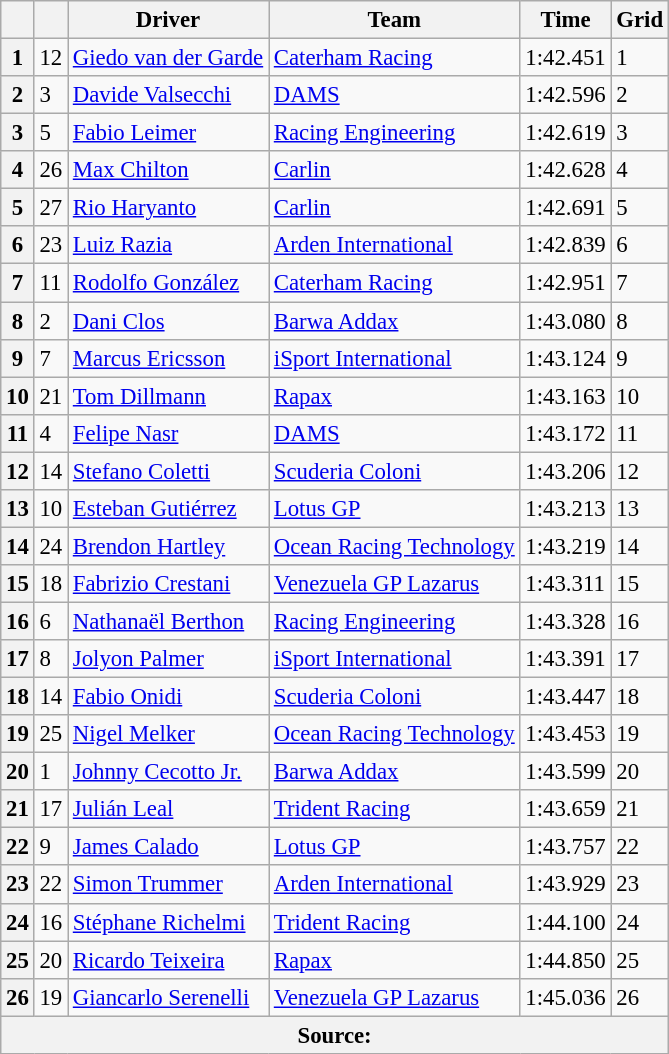<table class="wikitable" style="font-size:95%">
<tr>
<th></th>
<th></th>
<th>Driver</th>
<th>Team</th>
<th>Time</th>
<th>Grid</th>
</tr>
<tr>
<th>1</th>
<td>12</td>
<td> <a href='#'>Giedo van der Garde</a></td>
<td><a href='#'>Caterham Racing</a></td>
<td>1:42.451</td>
<td>1</td>
</tr>
<tr>
<th>2</th>
<td>3</td>
<td> <a href='#'>Davide Valsecchi</a></td>
<td><a href='#'>DAMS</a></td>
<td>1:42.596</td>
<td>2</td>
</tr>
<tr>
<th>3</th>
<td>5</td>
<td> <a href='#'>Fabio Leimer</a></td>
<td><a href='#'>Racing Engineering</a></td>
<td>1:42.619</td>
<td>3</td>
</tr>
<tr>
<th>4</th>
<td>26</td>
<td> <a href='#'>Max Chilton</a></td>
<td><a href='#'>Carlin</a></td>
<td>1:42.628</td>
<td>4</td>
</tr>
<tr>
<th>5</th>
<td>27</td>
<td> <a href='#'>Rio Haryanto</a></td>
<td><a href='#'>Carlin</a></td>
<td>1:42.691</td>
<td>5</td>
</tr>
<tr>
<th>6</th>
<td>23</td>
<td> <a href='#'>Luiz Razia</a></td>
<td><a href='#'>Arden International</a></td>
<td>1:42.839</td>
<td>6</td>
</tr>
<tr>
<th>7</th>
<td>11</td>
<td> <a href='#'>Rodolfo González</a></td>
<td><a href='#'>Caterham Racing</a></td>
<td>1:42.951</td>
<td>7</td>
</tr>
<tr>
<th>8</th>
<td>2</td>
<td> <a href='#'>Dani Clos</a></td>
<td><a href='#'>Barwa Addax</a></td>
<td>1:43.080</td>
<td>8</td>
</tr>
<tr>
<th>9</th>
<td>7</td>
<td> <a href='#'>Marcus Ericsson</a></td>
<td><a href='#'>iSport International</a></td>
<td>1:43.124</td>
<td>9</td>
</tr>
<tr>
<th>10</th>
<td>21</td>
<td> <a href='#'>Tom Dillmann</a></td>
<td><a href='#'>Rapax</a></td>
<td>1:43.163</td>
<td>10</td>
</tr>
<tr>
<th>11</th>
<td>4</td>
<td> <a href='#'>Felipe Nasr</a></td>
<td><a href='#'>DAMS</a></td>
<td>1:43.172</td>
<td>11</td>
</tr>
<tr>
<th>12</th>
<td>14</td>
<td> <a href='#'>Stefano Coletti</a></td>
<td><a href='#'>Scuderia Coloni</a></td>
<td>1:43.206</td>
<td>12</td>
</tr>
<tr>
<th>13</th>
<td>10</td>
<td> <a href='#'>Esteban Gutiérrez</a></td>
<td><a href='#'>Lotus GP</a></td>
<td>1:43.213</td>
<td>13</td>
</tr>
<tr>
<th>14</th>
<td>24</td>
<td> <a href='#'>Brendon Hartley</a></td>
<td><a href='#'>Ocean Racing Technology</a></td>
<td>1:43.219</td>
<td>14</td>
</tr>
<tr>
<th>15</th>
<td>18</td>
<td> <a href='#'>Fabrizio Crestani</a></td>
<td><a href='#'>Venezuela GP Lazarus</a></td>
<td>1:43.311</td>
<td>15</td>
</tr>
<tr>
<th>16</th>
<td>6</td>
<td> <a href='#'>Nathanaël Berthon</a></td>
<td><a href='#'>Racing Engineering</a></td>
<td>1:43.328</td>
<td>16</td>
</tr>
<tr>
<th>17</th>
<td>8</td>
<td> <a href='#'>Jolyon Palmer</a></td>
<td><a href='#'>iSport International</a></td>
<td>1:43.391</td>
<td>17</td>
</tr>
<tr>
<th>18</th>
<td>14</td>
<td> <a href='#'>Fabio Onidi</a></td>
<td><a href='#'>Scuderia Coloni</a></td>
<td>1:43.447</td>
<td>18</td>
</tr>
<tr>
<th>19</th>
<td>25</td>
<td> <a href='#'>Nigel Melker</a></td>
<td><a href='#'>Ocean Racing Technology</a></td>
<td>1:43.453</td>
<td>19</td>
</tr>
<tr>
<th>20</th>
<td>1</td>
<td> <a href='#'>Johnny Cecotto Jr.</a></td>
<td><a href='#'>Barwa Addax</a></td>
<td>1:43.599</td>
<td>20</td>
</tr>
<tr>
<th>21</th>
<td>17</td>
<td> <a href='#'>Julián Leal</a></td>
<td><a href='#'>Trident Racing</a></td>
<td>1:43.659</td>
<td>21</td>
</tr>
<tr>
<th>22</th>
<td>9</td>
<td> <a href='#'>James Calado</a></td>
<td><a href='#'>Lotus GP</a></td>
<td>1:43.757</td>
<td>22</td>
</tr>
<tr>
<th>23</th>
<td>22</td>
<td> <a href='#'>Simon Trummer</a></td>
<td><a href='#'>Arden International</a></td>
<td>1:43.929</td>
<td>23</td>
</tr>
<tr>
<th>24</th>
<td>16</td>
<td> <a href='#'>Stéphane Richelmi</a></td>
<td><a href='#'>Trident Racing</a></td>
<td>1:44.100</td>
<td>24</td>
</tr>
<tr>
<th>25</th>
<td>20</td>
<td> <a href='#'>Ricardo Teixeira</a></td>
<td><a href='#'>Rapax</a></td>
<td>1:44.850</td>
<td>25</td>
</tr>
<tr>
<th>26</th>
<td>19</td>
<td> <a href='#'>Giancarlo Serenelli</a></td>
<td><a href='#'>Venezuela GP Lazarus</a></td>
<td>1:45.036</td>
<td>26</td>
</tr>
<tr>
<th colspan=6>Source:</th>
</tr>
</table>
